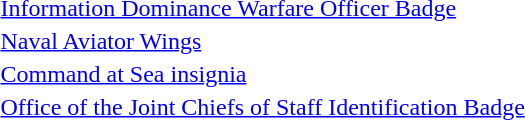<table>
<tr>
<td></td>
<td><a href='#'>Information Dominance Warfare Officer Badge</a></td>
</tr>
<tr>
<td></td>
<td><a href='#'>Naval Aviator Wings</a></td>
</tr>
<tr>
<td></td>
<td><a href='#'>Command at Sea insignia</a></td>
</tr>
<tr>
<td></td>
<td><a href='#'>Office of the Joint Chiefs of Staff Identification Badge</a></td>
</tr>
</table>
